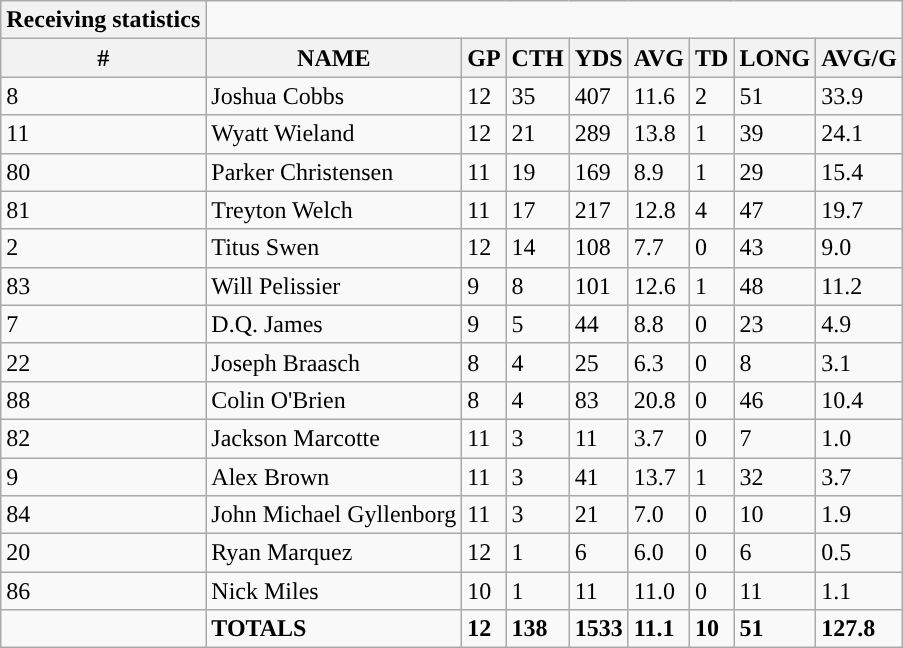<table class="wikitable collapsible">
<tr>
<th style="text-align:center; ">Receiving statistics</th>
</tr>
<tr>
<th>#</th>
<th>NAME</th>
<th>GP</th>
<th>CTH</th>
<th>YDS</th>
<th>AVG</th>
<th>TD</th>
<th>LONG</th>
<th>AVG/G</th>
</tr>
<tr>
<td>8</td>
<td>Joshua Cobbs</td>
<td>12</td>
<td>35</td>
<td>407</td>
<td>11.6</td>
<td>2</td>
<td>51</td>
<td>33.9</td>
</tr>
<tr>
<td>11</td>
<td>Wyatt Wieland</td>
<td>12</td>
<td>21</td>
<td>289</td>
<td>13.8</td>
<td>1</td>
<td>39</td>
<td>24.1</td>
</tr>
<tr>
<td>80</td>
<td>Parker Christensen</td>
<td>11</td>
<td>19</td>
<td>169</td>
<td>8.9</td>
<td>1</td>
<td>29</td>
<td>15.4</td>
</tr>
<tr>
<td>81</td>
<td>Treyton Welch</td>
<td>11</td>
<td>17</td>
<td>217</td>
<td>12.8</td>
<td>4</td>
<td>47</td>
<td>19.7</td>
</tr>
<tr>
<td>2</td>
<td>Titus Swen</td>
<td>12</td>
<td>14</td>
<td>108</td>
<td>7.7</td>
<td>0</td>
<td>43</td>
<td>9.0</td>
</tr>
<tr>
<td>83</td>
<td>Will Pelissier</td>
<td>9</td>
<td>8</td>
<td>101</td>
<td>12.6</td>
<td>1</td>
<td>48</td>
<td>11.2</td>
</tr>
<tr>
<td>7</td>
<td>D.Q. James</td>
<td>9</td>
<td>5</td>
<td>44</td>
<td>8.8</td>
<td>0</td>
<td>23</td>
<td>4.9</td>
</tr>
<tr>
<td>22</td>
<td>Joseph Braasch</td>
<td>8</td>
<td>4</td>
<td>25</td>
<td>6.3</td>
<td>0</td>
<td>8</td>
<td>3.1</td>
</tr>
<tr>
<td>88</td>
<td>Colin O'Brien</td>
<td>8</td>
<td>4</td>
<td>83</td>
<td>20.8</td>
<td>0</td>
<td>46</td>
<td>10.4</td>
</tr>
<tr>
<td>82</td>
<td>Jackson Marcotte</td>
<td>11</td>
<td>3</td>
<td>11</td>
<td>3.7</td>
<td>0</td>
<td>7</td>
<td>1.0</td>
</tr>
<tr>
<td>9</td>
<td>Alex Brown</td>
<td>11</td>
<td>3</td>
<td>41</td>
<td>13.7</td>
<td>1</td>
<td>32</td>
<td>3.7</td>
</tr>
<tr>
<td>84</td>
<td>John Michael Gyllenborg</td>
<td>11</td>
<td>3</td>
<td>21</td>
<td>7.0</td>
<td>0</td>
<td>10</td>
<td>1.9</td>
</tr>
<tr>
<td>20</td>
<td>Ryan Marquez</td>
<td>12</td>
<td>1</td>
<td>6</td>
<td>6.0</td>
<td>0</td>
<td>6</td>
<td>0.5</td>
</tr>
<tr>
<td>86</td>
<td>Nick Miles</td>
<td>10</td>
<td>1</td>
<td>11</td>
<td>11.0</td>
<td>0</td>
<td>11</td>
<td>1.1</td>
</tr>
<tr>
<td></td>
<td><strong>TOTALS</strong></td>
<td><strong>12</strong></td>
<td><strong>138</strong></td>
<td><strong>1533</strong></td>
<td><strong>11.1</strong></td>
<td><strong>10</strong></td>
<td><strong>51</strong></td>
<td><strong>127.8</strong></td>
</tr>
</table>
